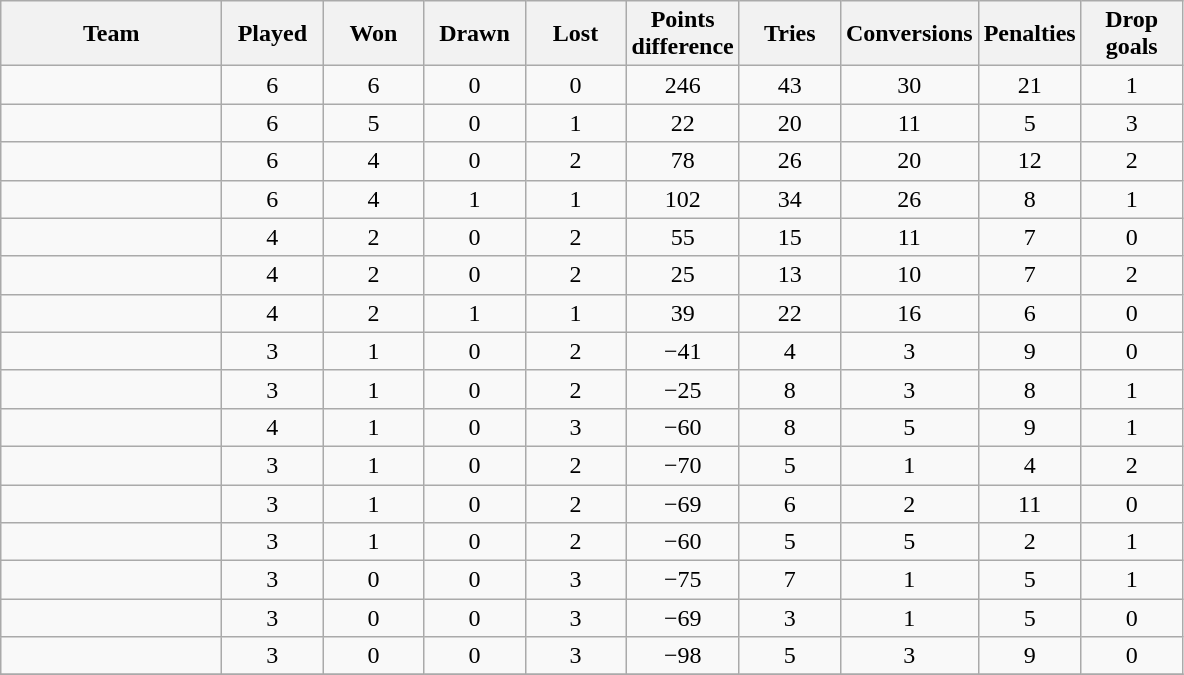<table class="wikitable sortable" style="text-align:center">
<tr>
<th width=140>Team</th>
<th width=60>Played</th>
<th width=60>Won</th>
<th width=60>Drawn</th>
<th width=60>Lost</th>
<th width=60>Points<br>difference</th>
<th width=60>Tries</th>
<th width=60>Conversions</th>
<th width=60>Penalties</th>
<th width=60>Drop goals</th>
</tr>
<tr>
<td align=left></td>
<td>6</td>
<td>6</td>
<td>0</td>
<td>0</td>
<td>246</td>
<td>43</td>
<td>30</td>
<td>21</td>
<td>1</td>
</tr>
<tr>
<td align=left></td>
<td>6</td>
<td>5</td>
<td>0</td>
<td>1</td>
<td>22</td>
<td>20</td>
<td>11</td>
<td>5</td>
<td>3</td>
</tr>
<tr>
<td align=left></td>
<td>6</td>
<td>4</td>
<td>0</td>
<td>2</td>
<td>78</td>
<td>26</td>
<td>20</td>
<td>12</td>
<td>2</td>
</tr>
<tr>
<td align=left></td>
<td>6</td>
<td>4</td>
<td>1</td>
<td>1</td>
<td>102</td>
<td>34</td>
<td>26</td>
<td>8</td>
<td>1</td>
</tr>
<tr>
<td align=left></td>
<td>4</td>
<td>2</td>
<td>0</td>
<td>2</td>
<td>55</td>
<td>15</td>
<td>11</td>
<td>7</td>
<td>0</td>
</tr>
<tr>
<td align=left></td>
<td>4</td>
<td>2</td>
<td>0</td>
<td>2</td>
<td>25</td>
<td>13</td>
<td>10</td>
<td>7</td>
<td>2</td>
</tr>
<tr>
<td align=left></td>
<td>4</td>
<td>2</td>
<td>1</td>
<td>1</td>
<td>39</td>
<td>22</td>
<td>16</td>
<td>6</td>
<td>0</td>
</tr>
<tr>
<td align=left></td>
<td>3</td>
<td>1</td>
<td>0</td>
<td>2</td>
<td>−41</td>
<td>4</td>
<td>3</td>
<td>9</td>
<td>0</td>
</tr>
<tr>
<td align=left></td>
<td>3</td>
<td>1</td>
<td>0</td>
<td>2</td>
<td>−25</td>
<td>8</td>
<td>3</td>
<td>8</td>
<td>1</td>
</tr>
<tr>
<td align=left></td>
<td>4</td>
<td>1</td>
<td>0</td>
<td>3</td>
<td>−60</td>
<td>8</td>
<td>5</td>
<td>9</td>
<td>1</td>
</tr>
<tr>
<td align=left></td>
<td>3</td>
<td>1</td>
<td>0</td>
<td>2</td>
<td>−70</td>
<td>5</td>
<td>1</td>
<td>4</td>
<td>2</td>
</tr>
<tr>
<td align=left></td>
<td>3</td>
<td>1</td>
<td>0</td>
<td>2</td>
<td>−69</td>
<td>6</td>
<td>2</td>
<td>11</td>
<td>0</td>
</tr>
<tr>
<td align=left></td>
<td>3</td>
<td>1</td>
<td>0</td>
<td>2</td>
<td>−60</td>
<td>5</td>
<td>5</td>
<td>2</td>
<td>1</td>
</tr>
<tr>
<td align=left></td>
<td>3</td>
<td>0</td>
<td>0</td>
<td>3</td>
<td>−75</td>
<td>7</td>
<td>1</td>
<td>5</td>
<td>1</td>
</tr>
<tr>
<td align=left></td>
<td>3</td>
<td>0</td>
<td>0</td>
<td>3</td>
<td>−69</td>
<td>3</td>
<td>1</td>
<td>5</td>
<td>0</td>
</tr>
<tr>
<td align=left></td>
<td>3</td>
<td>0</td>
<td>0</td>
<td>3</td>
<td>−98</td>
<td>5</td>
<td>3</td>
<td>9</td>
<td>0</td>
</tr>
<tr>
</tr>
</table>
